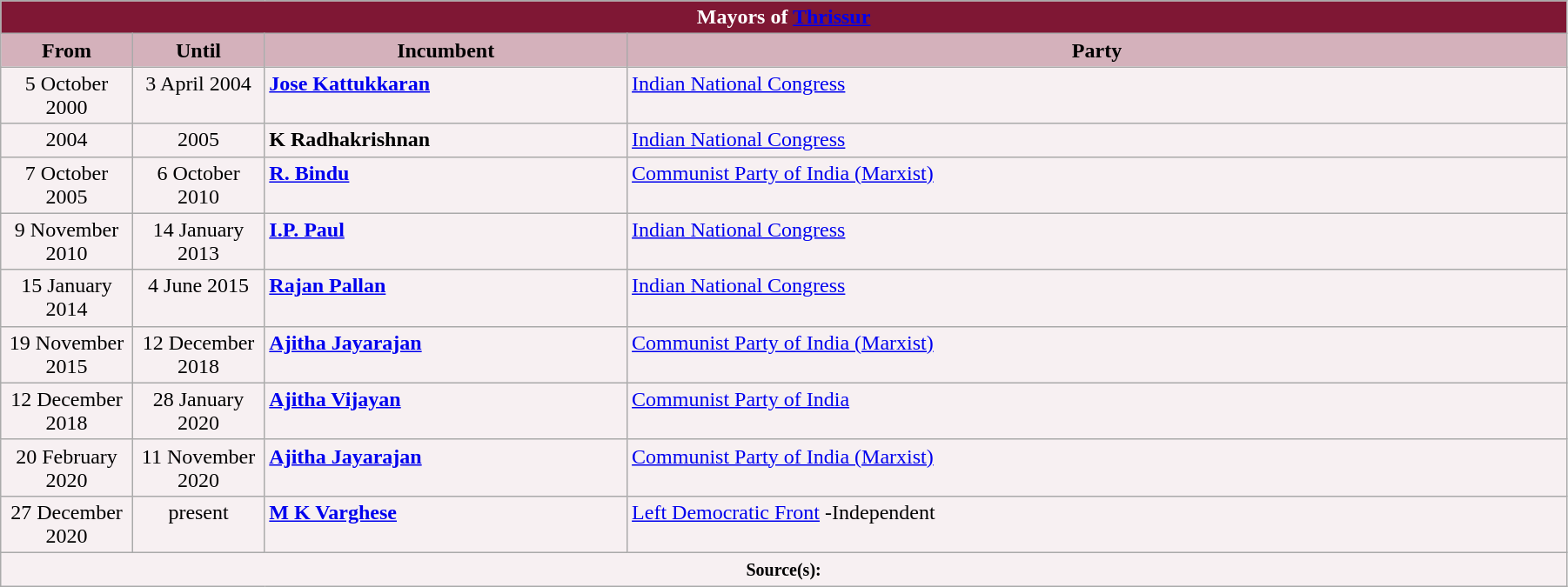<table class="wikitable" style="width: 95%;">
<tr>
<th colspan="4" style="background-color: #7F1734; color: white;">Mayors of <a href='#'>Thrissur</a></th>
</tr>
<tr>
<th style="background-color: #D4B1BB; width: 8%;">From</th>
<th style="background-color: #D4B1BB; width: 8%;">Until</th>
<th style="background-color: #D4B1BB; width: 22%;">Incumbent</th>
<th style="background-color: #D4B1BB; width: 57%;">Party</th>
</tr>
<tr valign="top" style="background-color: #F7F0F2;">
<td style="text-align: center;">5 October 2000</td>
<td style="text-align: center;">3 April 2004</td>
<td><strong><a href='#'>Jose Kattukkaran</a> </strong></td>
<td><a href='#'>Indian National Congress</a></td>
</tr>
<tr valign="top" style="background-color: #F7F0F2;">
<td style="text-align: center;">2004</td>
<td style="text-align: center;">2005</td>
<td><strong>K Radhakrishnan</strong></td>
<td><a href='#'>Indian National Congress</a></td>
</tr>
<tr valign="top" style="background-color: #F7F0F2;">
<td style="text-align: center;">7 October 2005</td>
<td style="text-align: center;">6 October 2010</td>
<td><strong><a href='#'>R. Bindu</a></strong></td>
<td><a href='#'>Communist Party of India (Marxist)</a></td>
</tr>
<tr valign="top" style="background-color: #F7F0F2;">
<td style="text-align: center;">9 November 2010</td>
<td style="text-align: center;">14 January 2013</td>
<td><strong><a href='#'>I.P. Paul</a></strong></td>
<td><a href='#'>Indian National Congress</a></td>
</tr>
<tr valign="top" style="background-color: #F7F0F2;">
<td style="text-align: center;">15 January 2014</td>
<td style="text-align: center;">4 June 2015</td>
<td><strong> <a href='#'>Rajan Pallan</a></strong></td>
<td><a href='#'>Indian National Congress</a></td>
</tr>
<tr valign="top" style="background-color: #F7F0F2;">
<td style="text-align: center;">19 November 2015</td>
<td style="text-align: center;">12 December 2018</td>
<td><strong><a href='#'>Ajitha Jayarajan</a></strong></td>
<td><a href='#'>Communist Party of India (Marxist)</a></td>
</tr>
<tr valign="top" style="background-color: #F7F0F2;">
<td style="text-align: center;">12 December 2018</td>
<td style="text-align: center;">28 January 2020</td>
<td><strong><a href='#'>Ajitha Vijayan</a></strong></td>
<td><a href='#'>Communist Party of India</a></td>
</tr>
<tr valign="top" style="background-color: #F7F0F2;">
<td style="text-align: center;">20 February 2020</td>
<td style="text-align: center;">11 November 2020</td>
<td><strong><a href='#'>Ajitha Jayarajan</a></strong></td>
<td><a href='#'>Communist Party of India (Marxist)</a></td>
</tr>
<tr valign="top" style="background-color: #F7F0F2;">
<td style="text-align: center;">27 December 2020</td>
<td style="text-align: center;">present</td>
<td><strong><a href='#'>M K Varghese</a></strong></td>
<td><a href='#'>Left Democratic Front</a>  -Independent</td>
</tr>
<tr valign="top" style="background-color: #F7F0F2;">
<td colspan="4" style="text-align: center;"><small><strong>Source(s):</strong></small></td>
</tr>
</table>
